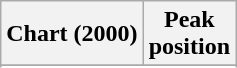<table class="wikitable sortable plainrowheaders">
<tr>
<th scope="col">Chart (2000)</th>
<th scope="col">Peak<br>position</th>
</tr>
<tr>
</tr>
<tr>
</tr>
</table>
